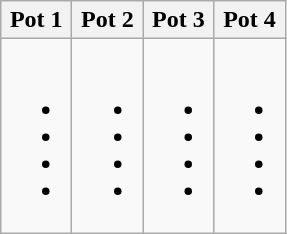<table class="wikitable">
<tr>
<th>Pot 1</th>
<th>Pot 2</th>
<th>Pot 3</th>
<th>Pot 4</th>
</tr>
<tr>
<td><br><ul><li></li><li></li><li></li><li></li></ul></td>
<td><br><ul><li></li><li></li><li></li><li></li></ul></td>
<td><br><ul><li></li><li></li><li></li><li></li></ul></td>
<td><br><ul><li></li><li></li><li></li><li></li></ul></td>
</tr>
</table>
